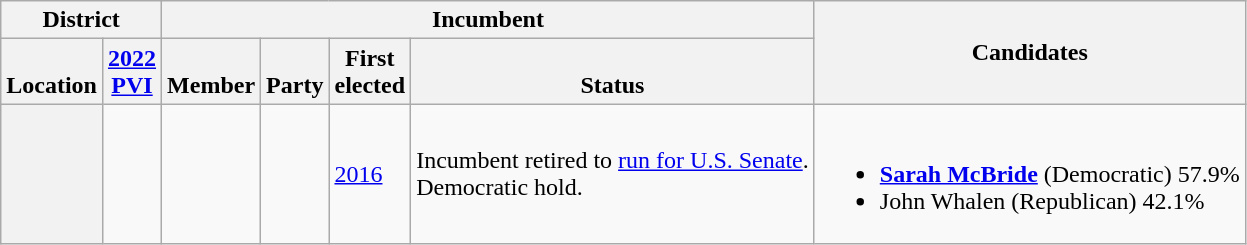<table class="wikitable sortable">
<tr>
<th colspan=2>District</th>
<th colspan=4>Incumbent</th>
<th rowspan=2 class="unsortable">Candidates</th>
</tr>
<tr valign=bottom>
<th>Location</th>
<th><a href='#'>2022<br>PVI</a></th>
<th>Member</th>
<th>Party</th>
<th>First<br>elected</th>
<th>Status</th>
</tr>
<tr>
<th></th>
<td></td>
<td></td>
<td></td>
<td><a href='#'>2016</a></td>
<td>Incumbent retired to <a href='#'>run for U.S. Senate</a>.<br>Democratic hold.</td>
<td nowrap><br><ul><li> <strong><a href='#'>Sarah McBride</a></strong> (Democratic) 57.9%</li><li>John Whalen (Republican) 42.1%</li></ul></td>
</tr>
</table>
